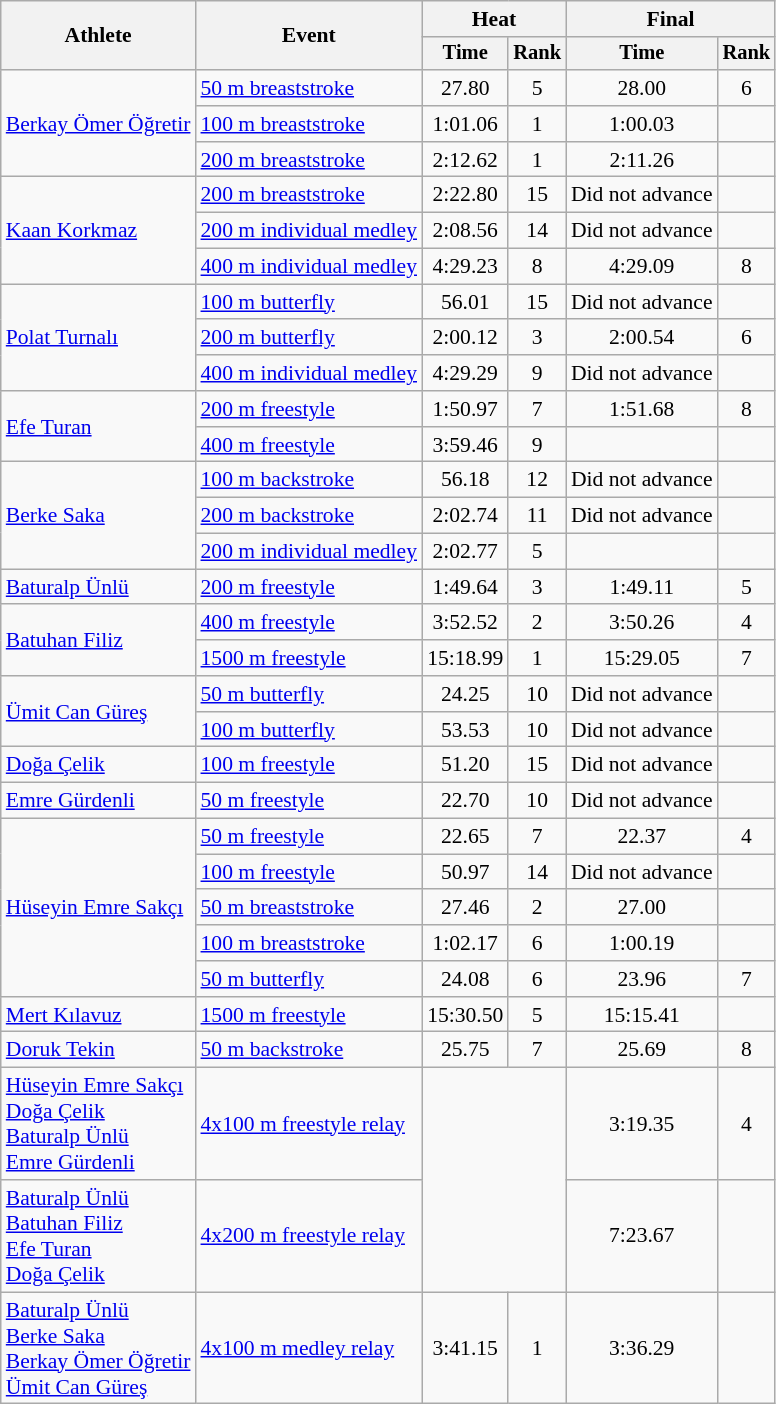<table class=wikitable style="font-size:90%; text-align:center">
<tr>
<th rowspan=2>Athlete</th>
<th rowspan=2>Event</th>
<th colspan=2>Heat</th>
<th colspan=2>Final</th>
</tr>
<tr style="font-size:95%">
<th>Time</th>
<th>Rank</th>
<th>Time</th>
<th>Rank</th>
</tr>
<tr>
<td align=left rowspan=3><a href='#'>Berkay Ömer Öğretir</a></td>
<td align=left><a href='#'>50 m breaststroke</a></td>
<td>27.80</td>
<td>5</td>
<td>28.00</td>
<td>6</td>
</tr>
<tr>
<td align=left><a href='#'>100 m breaststroke</a></td>
<td>1:01.06</td>
<td>1</td>
<td>1:00.03</td>
<td></td>
</tr>
<tr>
<td align=left><a href='#'>200 m breaststroke</a></td>
<td>2:12.62</td>
<td>1</td>
<td>2:11.26</td>
<td></td>
</tr>
<tr>
<td align=left rowspan=3><a href='#'>Kaan Korkmaz</a></td>
<td align=left><a href='#'>200 m breaststroke</a></td>
<td>2:22.80</td>
<td>15</td>
<td>Did not advance</td>
<td></td>
</tr>
<tr>
<td align=left><a href='#'>200 m individual medley</a></td>
<td>2:08.56</td>
<td>14</td>
<td>Did not advance</td>
<td></td>
</tr>
<tr>
<td align=left><a href='#'>400 m individual medley</a></td>
<td>4:29.23</td>
<td>8</td>
<td>4:29.09</td>
<td>8</td>
</tr>
<tr>
<td align=left rowspan=3><a href='#'>Polat Turnalı</a></td>
<td align=left><a href='#'>100 m butterfly</a></td>
<td>56.01</td>
<td>15</td>
<td>Did not advance</td>
<td></td>
</tr>
<tr>
<td align=left><a href='#'>200 m butterfly</a></td>
<td>2:00.12</td>
<td>3</td>
<td>2:00.54</td>
<td>6</td>
</tr>
<tr>
<td align=left><a href='#'>400 m individual medley</a></td>
<td>4:29.29</td>
<td>9</td>
<td>Did not advance</td>
<td></td>
</tr>
<tr>
<td align=left rowspan=2><a href='#'>Efe Turan</a></td>
<td align=left><a href='#'>200 m freestyle</a></td>
<td>1:50.97</td>
<td>7</td>
<td>1:51.68</td>
<td>8</td>
</tr>
<tr>
<td align=left><a href='#'>400 m freestyle</a></td>
<td>3:59.46</td>
<td>9</td>
<td></td>
<td></td>
</tr>
<tr>
<td align=left rowspan=3><a href='#'>Berke Saka</a></td>
<td align=left><a href='#'>100 m backstroke</a></td>
<td>56.18</td>
<td>12</td>
<td>Did not advance</td>
<td></td>
</tr>
<tr>
<td align=left><a href='#'>200 m backstroke</a></td>
<td>2:02.74</td>
<td>11</td>
<td>Did not advance</td>
<td></td>
</tr>
<tr>
<td align=left><a href='#'>200 m individual medley</a></td>
<td>2:02.77</td>
<td>5</td>
<td></td>
<td></td>
</tr>
<tr>
<td align=left><a href='#'>Baturalp Ünlü</a></td>
<td align=left><a href='#'>200 m freestyle</a></td>
<td>1:49.64</td>
<td>3</td>
<td>1:49.11</td>
<td>5</td>
</tr>
<tr>
<td align=left rowspan=2><a href='#'>Batuhan Filiz</a></td>
<td align=left><a href='#'>400 m freestyle</a></td>
<td>3:52.52</td>
<td>2</td>
<td>3:50.26</td>
<td>4</td>
</tr>
<tr>
<td align=left><a href='#'>1500 m freestyle</a></td>
<td>15:18.99</td>
<td>1</td>
<td>15:29.05</td>
<td>7</td>
</tr>
<tr>
<td align=left rowspan=2><a href='#'>Ümit Can Güreş</a></td>
<td align=left><a href='#'>50 m butterfly</a></td>
<td>24.25</td>
<td>10</td>
<td>Did not advance</td>
<td></td>
</tr>
<tr>
<td align=left><a href='#'>100 m butterfly</a></td>
<td>53.53</td>
<td>10</td>
<td>Did not advance</td>
<td></td>
</tr>
<tr>
<td align=left><a href='#'>Doğa Çelik</a></td>
<td align=left><a href='#'>100 m freestyle</a></td>
<td>51.20</td>
<td>15</td>
<td>Did not advance</td>
<td></td>
</tr>
<tr>
<td align=left><a href='#'>Emre Gürdenli</a></td>
<td align=left><a href='#'>50 m freestyle</a></td>
<td>22.70</td>
<td>10</td>
<td>Did not advance</td>
<td></td>
</tr>
<tr>
<td align=left rowspan=5><a href='#'>Hüseyin Emre Sakçı</a></td>
<td align=left><a href='#'>50 m freestyle</a></td>
<td>22.65</td>
<td>7</td>
<td>22.37</td>
<td>4</td>
</tr>
<tr>
<td align=left><a href='#'>100 m freestyle</a></td>
<td>50.97</td>
<td>14</td>
<td>Did not advance</td>
<td></td>
</tr>
<tr>
<td align=left><a href='#'>50 m breaststroke</a></td>
<td>27.46</td>
<td>2</td>
<td>27.00</td>
<td></td>
</tr>
<tr>
<td align=left><a href='#'>100 m breaststroke</a></td>
<td>1:02.17</td>
<td>6</td>
<td>1:00.19</td>
<td></td>
</tr>
<tr>
<td align=left><a href='#'>50 m butterfly</a></td>
<td>24.08</td>
<td>6</td>
<td>23.96</td>
<td>7</td>
</tr>
<tr>
<td align=left><a href='#'>Mert Kılavuz</a></td>
<td align=left><a href='#'>1500 m freestyle</a></td>
<td>15:30.50</td>
<td>5</td>
<td>15:15.41</td>
<td></td>
</tr>
<tr>
<td align=left><a href='#'>Doruk Tekin</a></td>
<td align=left><a href='#'>50 m backstroke</a></td>
<td>25.75</td>
<td>7</td>
<td>25.69</td>
<td>8</td>
</tr>
<tr>
<td align=left><a href='#'>Hüseyin Emre Sakçı</a><br><a href='#'>Doğa Çelik</a><br><a href='#'>Baturalp Ünlü</a><br><a href='#'>Emre Gürdenli</a></td>
<td align=left><a href='#'>4x100 m freestyle relay</a></td>
<td colspan=2 rowspan=2></td>
<td>3:19.35</td>
<td>4</td>
</tr>
<tr>
<td align=left><a href='#'>Baturalp Ünlü</a><br><a href='#'>Batuhan Filiz</a><br><a href='#'>Efe Turan</a><br><a href='#'>Doğa Çelik</a></td>
<td align=left><a href='#'>4x200 m freestyle relay</a></td>
<td>7:23.67</td>
<td></td>
</tr>
<tr>
<td align=left><a href='#'>Baturalp Ünlü</a><br><a href='#'>Berke Saka</a><br><a href='#'>Berkay Ömer Öğretir</a><br><a href='#'>Ümit Can Güreş</a></td>
<td align=left><a href='#'>4x100 m medley relay</a></td>
<td>3:41.15</td>
<td>1</td>
<td>3:36.29</td>
<td></td>
</tr>
</table>
